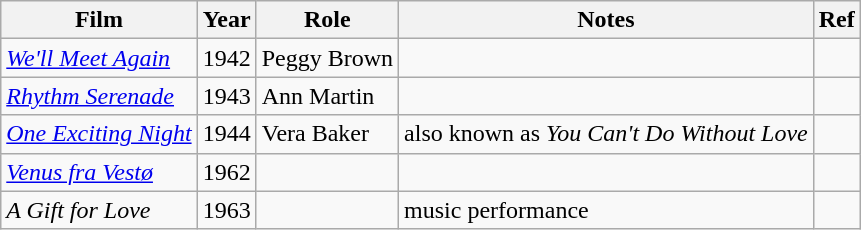<table class="wikitable sortable">
<tr>
<th>Film</th>
<th>Year</th>
<th>Role</th>
<th class="unsortable">Notes</th>
<th>Ref</th>
</tr>
<tr>
<td><em><a href='#'>We'll Meet Again</a></em></td>
<td>1942</td>
<td>Peggy Brown</td>
<td></td>
<td></td>
</tr>
<tr>
<td><em><a href='#'>Rhythm Serenade</a></em></td>
<td>1943</td>
<td>Ann Martin</td>
<td></td>
<td></td>
</tr>
<tr>
<td><em><a href='#'>One Exciting Night</a></em></td>
<td>1944</td>
<td>Vera Baker</td>
<td>also known as <em>You Can't Do Without Love</em></td>
<td></td>
</tr>
<tr>
<td><em><a href='#'>Venus fra Vestø</a></em></td>
<td>1962</td>
<td></td>
<td></td>
<td></td>
</tr>
<tr>
<td><em>A Gift for Love</em></td>
<td>1963</td>
<td></td>
<td>music performance</td>
<td></td>
</tr>
</table>
